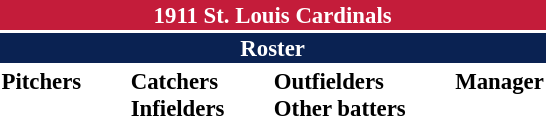<table class="toccolours" style="font-size: 95%;">
<tr>
<th colspan="10" style="background-color: #c41c3a; color: white; text-align: center;">1911 St. Louis Cardinals</th>
</tr>
<tr>
<td colspan="10" style="background-color: #0a2252; color: white; text-align: center;"><strong>Roster</strong></td>
</tr>
<tr>
<td valign="top"><strong>Pitchers</strong><br>
















</td>
<td width="25px"></td>
<td valign="top"><strong>Catchers</strong><br>


<strong>Infielders</strong>








</td>
<td width="25px"></td>
<td valign="top"><strong>Outfielders</strong><br>






<strong>Other batters</strong>
</td>
<td width="25px"></td>
<td valign="top"><strong>Manager</strong><br></td>
</tr>
</table>
